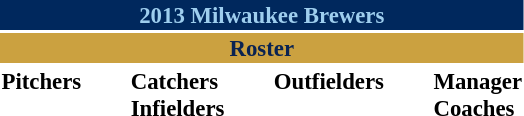<table class="toccolours" style="font-size: 95%;">
<tr>
<th colspan="10" style="background-color: #00285D; color: #9ECEEE; text-align: center;">2013 Milwaukee Brewers</th>
</tr>
<tr>
<td colspan="10" style="background-color: #CBA140; color: #0a2351; text-align: center;"><strong>Roster</strong></td>
</tr>
<tr>
<td valign="top"><strong>Pitchers</strong><br>



















</td>
<td width="25px"></td>
<td valign="top"><strong>Catchers</strong><br>

<strong>Infielders</strong>









</td>
<td width="25px"></td>
<td valign="top"><strong>Outfielders</strong><br>





</td>
<td width="25px"></td>
<td valign="top"><strong>Manager</strong><br>
<strong>Coaches</strong>
 
 
 
 
 
 
 
 </td>
</tr>
<tr>
</tr>
</table>
